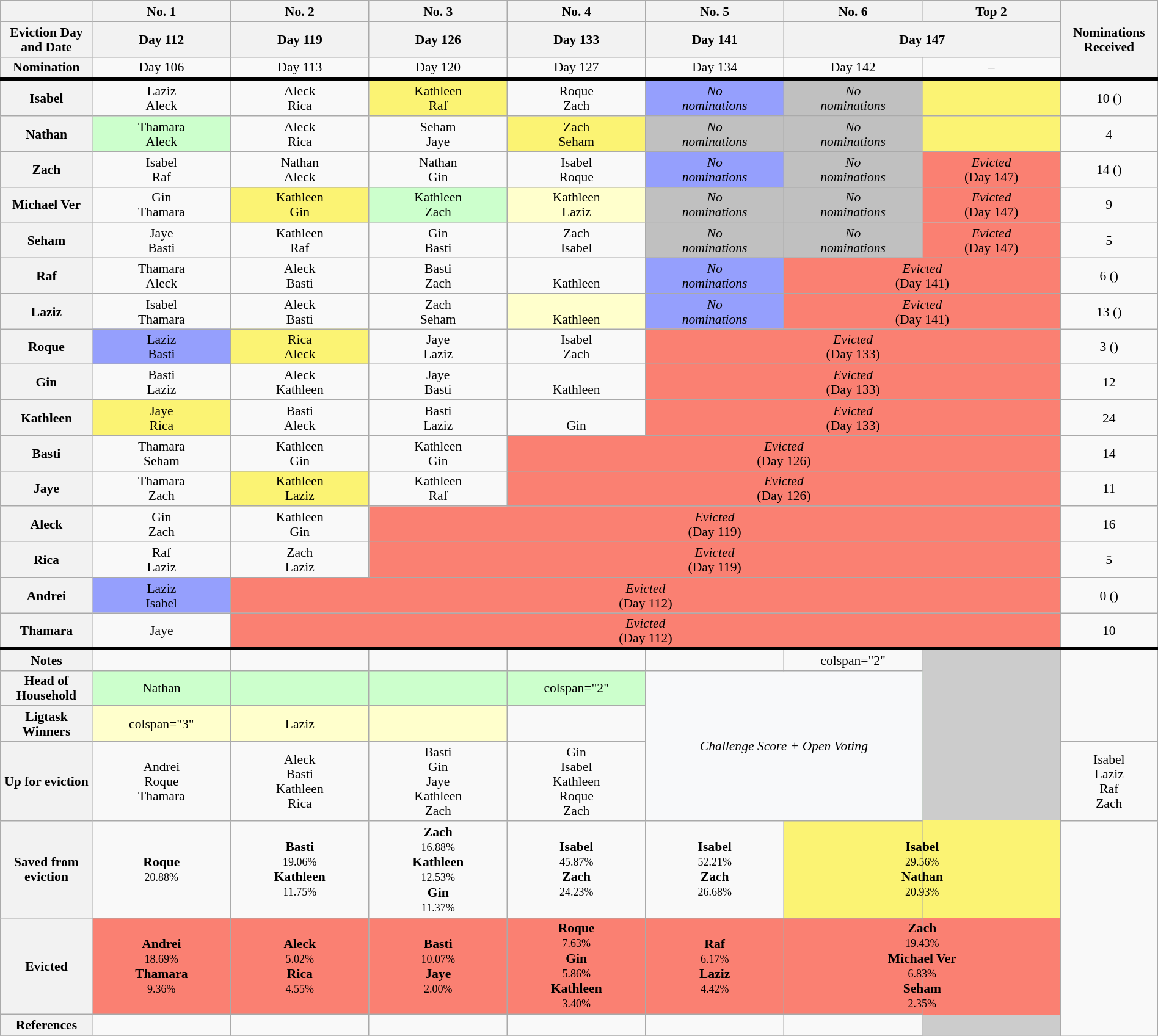<table class="wikitable" style="width:100%; text-align:center; font-size:90%; line-height:16px;">
<tr>
<th width="5%"></th>
<th width="9%">No. 1</th>
<th width="9%">No. 2</th>
<th width="9%">No. 3</th>
<th width="9%">No. 4</th>
<th width="9%">No. 5</th>
<th width="9%">No. 6</th>
<th width="9%">Top 2</th>
<th width="5%" rowspan="3">Nominations<br>Received</th>
</tr>
<tr>
<th>Eviction Day<br>and Date</th>
<th>Day 112<br><small></small></th>
<th>Day 119<br><small></small></th>
<th>Day 126<br><small></small></th>
<th>Day 133<br><small></small></th>
<th>Day 141<br><small></small></th>
<th colspan="2">Day 147<br><small></small></th>
</tr>
<tr>
<th>Nomination <br></th>
<td>Day 106<br><small></small></td>
<td>Day 113<br><small></small></td>
<td>Day 120<br><small></small></td>
<td>Day 127<br><small></small></td>
<td>Day 134<br><small></small></td>
<td>Day 142<br><small></small></td>
<td>–</td>
</tr>
<tr style="border-top: 4px solid;">
<th>Isabel</th>
<td>Laziz<br>Aleck</td>
<td>Aleck<br>Rica</td>
<td style="background:#FBF373;">Kathleen<br>Raf</td>
<td>Roque<br>Zach</td>
<td style="background:#959FFD;"><em>No<br>nominations</em></td>
<td style="background:#C0C0C0;"><em>No<br>nominations</em></td>
<td style="background:#FBF373;"><strong></strong><br></td>
<td>10 ()</td>
</tr>
<tr>
<th>Nathan</th>
<td style="background:#CCFFCC;">Thamara<br>Aleck</td>
<td>Aleck<br>Rica</td>
<td>Seham<br>Jaye</td>
<td style="background:#FBF373;">Zach<br>Seham</td>
<td style="background:#C0C0C0;"><em>No<br>nominations</em></td>
<td style="background:#C0C0C0;"><em>No<br>nominations</em></td>
<td style="background:#FBF373;"><strong></strong><br></td>
<td>4</td>
</tr>
<tr>
<th>Zach</th>
<td>Isabel<br>Raf</td>
<td>Nathan<br>Aleck</td>
<td>Nathan<br>Gin</td>
<td>Isabel<br>Roque</td>
<td style="background:#959FFD;"><em>No<br>nominations</em></td>
<td style="background:#C0C0C0;"><em>No<br>nominations</em></td>
<td style="background:#FA8072"><em>Evicted</em><br>(Day 147)</td>
<td>14 ()</td>
</tr>
<tr>
<th>Michael Ver</th>
<td>Gin<br>Thamara</td>
<td style="background:#FBF373;">Kathleen<br>Gin</td>
<td style="background:#CCFFCC;">Kathleen<br>Zach</td>
<td style="background:#FFFFCC;">Kathleen<br>Laziz</td>
<td style="background:#C0C0C0;"><em>No<br>nominations</em></td>
<td style="background:#C0C0C0;"><em>No<br>nominations</em></td>
<td style="background:#FA8072"><em>Evicted</em><br>(Day 147)</td>
<td>9</td>
</tr>
<tr>
<th>Seham</th>
<td>Jaye<br>Basti</td>
<td>Kathleen<br>Raf</td>
<td>Gin<br>Basti</td>
<td>Zach<br>Isabel</td>
<td style="background:#C0C0C0;"><em>No<br>nominations</em></td>
<td style="background:#C0C0C0;"><em>No<br>nominations</em></td>
<td style="background:#FA8072"><em>Evicted</em><br>(Day 147)</td>
<td>5</td>
</tr>
<tr>
<th>Raf</th>
<td>Thamara<br>Aleck</td>
<td>Aleck<br>Basti</td>
<td>Basti<br>Zach</td>
<td><br>Kathleen</td>
<td style="background:#959FFD;"><em>No<br>nominations</em></td>
<td colspan="2" style="background:#FA8072"><em>Evicted</em><br>(Day 141)</td>
<td>6 ()</td>
</tr>
<tr>
<th>Laziz</th>
<td>Isabel<br>Thamara</td>
<td>Aleck<br>Basti</td>
<td>Zach<br>Seham</td>
<td style="background:#FFFFCC;"><br>Kathleen</td>
<td style="background:#959FFD;"><em>No<br>nominations</em></td>
<td colspan="2" style="background:#FA8072"><em>Evicted</em><br>(Day 141)</td>
<td>13 ()</td>
</tr>
<tr>
<th>Roque</th>
<td style="background:#959FFD;">Laziz<br>Basti</td>
<td style="background:#FBF373;">Rica<br>Aleck</td>
<td>Jaye<br>Laziz</td>
<td>Isabel<br>Zach</td>
<td colspan="3" style="background:#FA8072"><em>Evicted</em><br>(Day 133)</td>
<td>3 ()</td>
</tr>
<tr>
<th>Gin</th>
<td>Basti<br>Laziz</td>
<td>Aleck<br>Kathleen</td>
<td>Jaye<br>Basti</td>
<td><br>Kathleen</td>
<td colspan="3" style="background:#FA8072"><em>Evicted</em><br>(Day 133)</td>
<td>12</td>
</tr>
<tr>
<th>Kathleen</th>
<td style="background:#FBF373;">Jaye<br>Rica</td>
<td>Basti<br>Aleck</td>
<td>Basti<br>Laziz</td>
<td><br>Gin</td>
<td colspan="3" style="background:#FA8072"><em>Evicted</em><br>(Day 133)</td>
<td>24</td>
</tr>
<tr>
<th>Basti</th>
<td>Thamara<br>Seham</td>
<td>Kathleen<br>Gin</td>
<td>Kathleen<br>Gin</td>
<td colspan="4" style="background:#FA8072"><em>Evicted</em><br>(Day 126)</td>
<td>14</td>
</tr>
<tr>
<th>Jaye</th>
<td>Thamara<br>Zach</td>
<td style="background:#FBF373;">Kathleen<br>Laziz</td>
<td>Kathleen<br>Raf</td>
<td colspan="4" style="background:#FA8072"><em>Evicted</em><br>(Day 126)</td>
<td>11</td>
</tr>
<tr>
<th>Aleck</th>
<td>Gin<br>Zach</td>
<td>Kathleen<br>Gin</td>
<td colspan="5" style="background:#FA8072"><em>Evicted</em><br>(Day 119)</td>
<td>16</td>
</tr>
<tr>
<th>Rica</th>
<td>Raf<br>Laziz</td>
<td>Zach<br>Laziz</td>
<td colspan="5" style="background:#FA8072"><em>Evicted</em><br>(Day 119)</td>
<td>5</td>
</tr>
<tr>
<th>Andrei</th>
<td style="background:#959FFD;">Laziz<br>Isabel</td>
<td colspan="6" style="background:#FA8072"><em>Evicted</em><br>(Day 112)</td>
<td>0 ()</td>
</tr>
<tr>
<th>Thamara</th>
<td>Jaye<br></td>
<td colspan="6" style="background:#FA8072"><em>Evicted</em><br>(Day 112)</td>
<td>10</td>
</tr>
<tr>
</tr>
<tr style="border-top: 4px solid;">
<th>Notes</th>
<td>   </td>
<td>  </td>
<td>  </td>
<td>      </td>
<td>     </td>
<td>colspan="2" </td>
<td rowspan="9" style="background:#CCCCCC"></td>
</tr>
<tr style="background:#CCFFCC;">
<th>Head of<br>Household</th>
<td>Nathan</td>
<td></td>
<td></td>
<td>colspan="2"</td>
<td colspan="2" rowspan="3" style="background:#F8F9FA"><em>Challenge Score + Open Voting</em></td>
</tr>
<tr style="background:#FFFFCC;">
<th>Ligtask Winners</th>
<td>colspan="3" </td>
<td>Laziz<br></td>
<td></td>
</tr>
<tr>
<th>Up for eviction</th>
<td>Andrei<br>Roque<br>Thamara</td>
<td>Aleck<br>Basti<br>Kathleen<br>Rica</td>
<td>Basti<br>Gin<br>Jaye<br>Kathleen<br>Zach</td>
<td>Gin<br>Isabel<br>Kathleen<br>Roque<br>Zach</td>
<td>Isabel<br>Laziz<br>Raf<br>Zach</td>
</tr>
<tr>
<th>Saved from eviction</th>
<td><strong>Roque</strong><br><small>20.88%</small></td>
<td><strong>Basti</strong><br><small>19.06%</small><br><strong>Kathleen</strong><br><small>11.75%</small></td>
<td><strong>Zach</strong><br><small>16.88%</small><br><strong>Kathleen</strong><br><small>12.53%</small><br> <strong>Gin</strong><br><small>11.37%</small></td>
<td><strong>Isabel</strong><br><small>45.87%</small><br><strong>Zach</strong><br><small>24.23%</small></td>
<td><strong>Isabel</strong><br><small>52.21%</small><br><strong>Zach</strong><br><small>26.68%</small></td>
<td colspan="2" style="background:#FBF373;"><strong>Isabel</strong><br><small>29.56%</small><br><strong>Nathan</strong><br><small>20.93%</small></td>
</tr>
<tr style="background:#FA8072">
<th>Evicted</th>
<td><strong>Andrei</strong><br><small>18.69%</small><br><strong>Thamara</strong><br><small>9.36%</small></td>
<td><strong>Aleck</strong><br><small>5.02%</small><br><strong>Rica</strong><br><small>4.55%</small></td>
<td><strong>Basti</strong><br><small>10.07%</small><br><strong>Jaye</strong><br><small>2.00%</small><br></td>
<td><strong>Roque</strong><br><small>7.63%</small><br><strong>Gin</strong><br><small>5.86%</small><br><strong>Kathleen</strong><br><small>3.40%</small></td>
<td><strong>Raf</strong><br><small>6.17%</small><br><strong>Laziz</strong><br><small>4.42%</small></td>
<td colspan="2"><strong>Zach</strong><br><small>19.43%</small><br><strong>Michael Ver</strong><br><small>6.83%</small><br><strong>Seham</strong><br><small>2.35%</small></td>
</tr>
<tr>
<th>References</th>
<td></td>
<td></td>
<td></td>
<td></td>
<td></td>
<td colspan="2"></td>
</tr>
<tr>
</tr>
</table>
